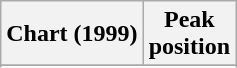<table class="wikitable sortable plainrowheaders" style="text-align:center">
<tr>
<th scope="col">Chart (1999)</th>
<th scope="col">Peak<br>position</th>
</tr>
<tr>
</tr>
<tr>
</tr>
<tr>
</tr>
<tr>
</tr>
<tr>
</tr>
<tr>
</tr>
</table>
